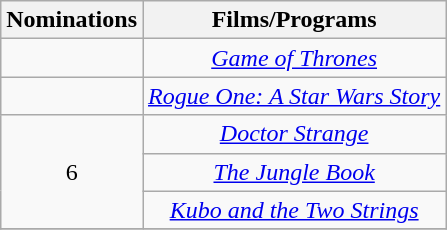<table class="wikitable" style="text-align: center;">
<tr>
<th scope="col" width="55">Nominations</th>
<th scope="col" align="center">Films/Programs</th>
</tr>
<tr>
<td></td>
<td><em><a href='#'>Game of Thrones</a></em></td>
</tr>
<tr>
<td></td>
<td><em><a href='#'>Rogue One: A Star Wars Story</a></em></td>
</tr>
<tr>
<td rowspan=3 style="text-align:center">6</td>
<td><em><a href='#'>Doctor Strange</a></em></td>
</tr>
<tr>
<td><em><a href='#'>The Jungle Book</a></em></td>
</tr>
<tr>
<td><em><a href='#'>Kubo and the Two Strings</a></em></td>
</tr>
<tr>
</tr>
</table>
